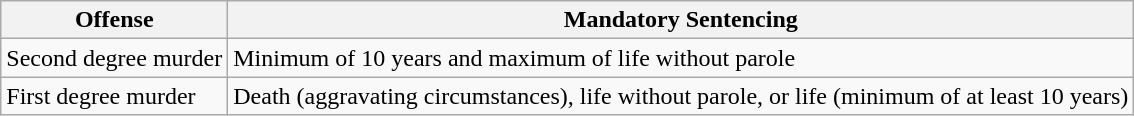<table class="wikitable">
<tr>
<th>Offense</th>
<th>Mandatory Sentencing</th>
</tr>
<tr>
<td>Second degree murder</td>
<td>Minimum of 10 years and maximum of life without parole</td>
</tr>
<tr>
<td>First degree murder</td>
<td>Death (aggravating circumstances), life without parole, or life (minimum of at least 10 years)</td>
</tr>
</table>
